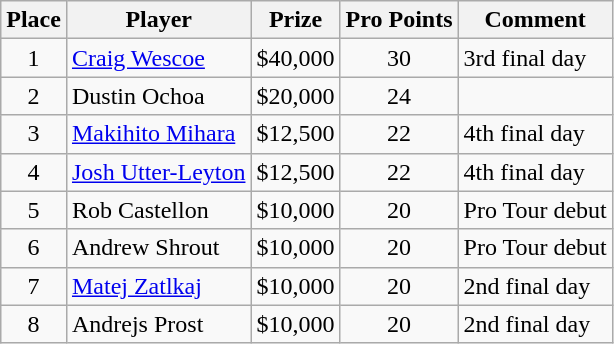<table class="wikitable">
<tr>
<th>Place</th>
<th>Player</th>
<th>Prize</th>
<th>Pro Points</th>
<th>Comment</th>
</tr>
<tr>
<td align=center>1</td>
<td> <a href='#'>Craig Wescoe</a></td>
<td align=center>$40,000</td>
<td align=center>30</td>
<td>3rd final day</td>
</tr>
<tr>
<td align=center>2</td>
<td> Dustin Ochoa</td>
<td align=center>$20,000</td>
<td align=center>24</td>
<td></td>
</tr>
<tr>
<td align=center>3</td>
<td> <a href='#'>Makihito Mihara</a></td>
<td align=center>$12,500</td>
<td align=center>22</td>
<td>4th final day</td>
</tr>
<tr>
<td align=center>4</td>
<td> <a href='#'>Josh Utter-Leyton</a></td>
<td align=center>$12,500</td>
<td align=center>22</td>
<td>4th final day</td>
</tr>
<tr>
<td align=center>5</td>
<td> Rob Castellon</td>
<td align=center>$10,000</td>
<td align=center>20</td>
<td>Pro Tour debut</td>
</tr>
<tr>
<td align=center>6</td>
<td> Andrew Shrout</td>
<td align=center>$10,000</td>
<td align=center>20</td>
<td>Pro Tour debut</td>
</tr>
<tr>
<td align=center>7</td>
<td> <a href='#'>Matej Zatlkaj</a></td>
<td align=center>$10,000</td>
<td align=center>20</td>
<td>2nd final day</td>
</tr>
<tr>
<td align=center>8</td>
<td> Andrejs Prost</td>
<td align=center>$10,000</td>
<td align=center>20</td>
<td>2nd final day</td>
</tr>
</table>
